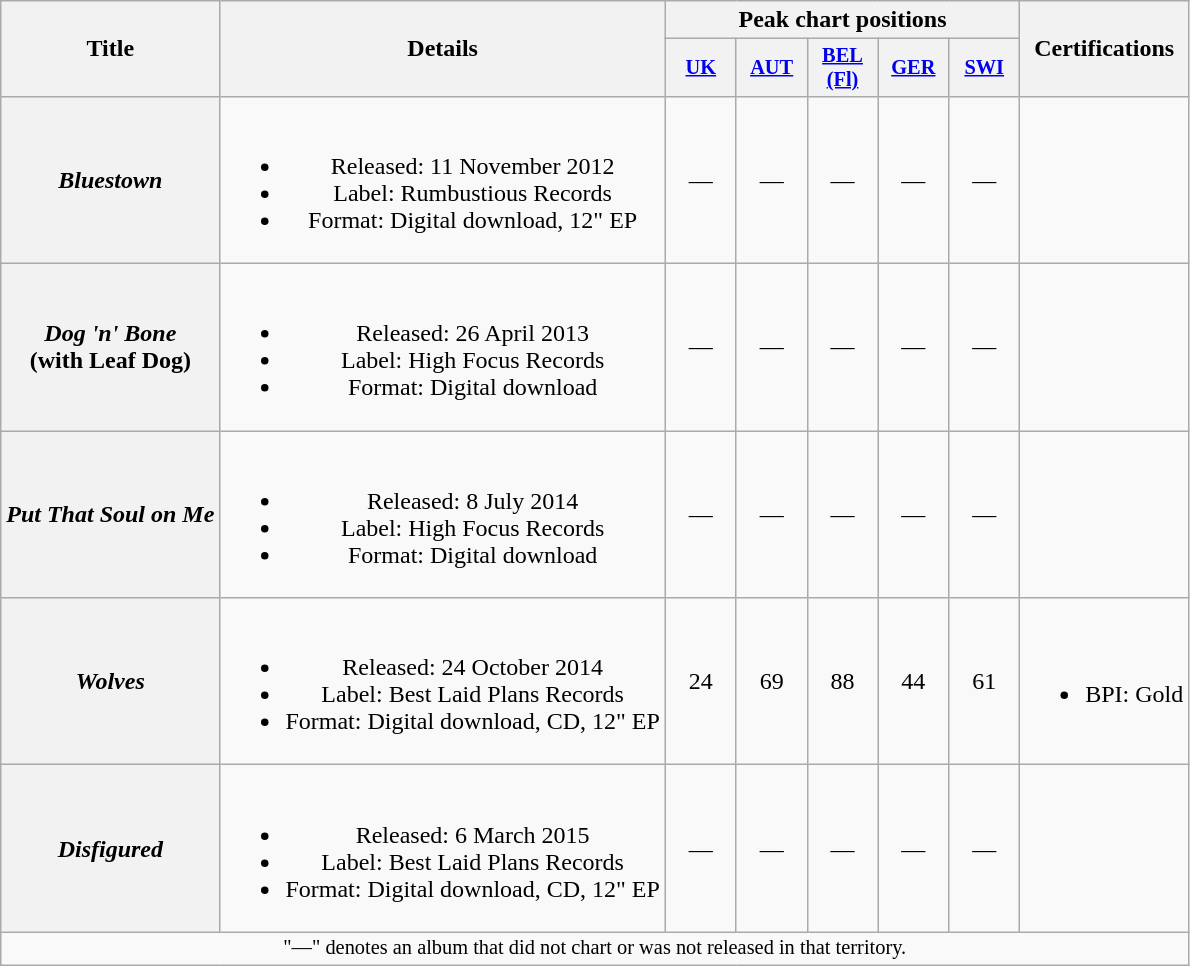<table class="wikitable plainrowheaders" style="text-align:center;">
<tr>
<th scope="col" rowspan="2">Title</th>
<th scope="col" rowspan="2">Details</th>
<th scope="col" colspan="5">Peak chart positions</th>
<th scope="col" rowspan="2">Certifications</th>
</tr>
<tr>
<th scope="col" style="width:3em;font-size:85%;"><a href='#'>UK</a><br></th>
<th scope="col" style="width:3em;font-size:85%;"><a href='#'>AUT</a><br></th>
<th scope="col" style="width:3em;font-size:85%;"><a href='#'>BEL<br>(Fl)</a><br></th>
<th scope="col" style="width:3em;font-size:85%;"><a href='#'>GER</a><br></th>
<th scope="col" style="width:3em;font-size:85%;"><a href='#'>SWI</a><br></th>
</tr>
<tr>
<th scope="row"><em>Bluestown</em></th>
<td><br><ul><li>Released: 11 November 2012</li><li>Label: Rumbustious Records</li><li>Format: Digital download, 12" EP</li></ul></td>
<td>—</td>
<td>—</td>
<td>—</td>
<td>—</td>
<td>—</td>
<td></td>
</tr>
<tr>
<th scope="row"><em>Dog 'n' Bone</em><br><span>(with Leaf Dog)</span></th>
<td><br><ul><li>Released: 26 April 2013</li><li>Label: High Focus Records</li><li>Format: Digital download</li></ul></td>
<td>—</td>
<td>—</td>
<td>—</td>
<td>—</td>
<td>—</td>
<td></td>
</tr>
<tr>
<th scope="row"><em>Put That Soul on Me</em></th>
<td><br><ul><li>Released: 8 July 2014</li><li>Label: High Focus Records</li><li>Format: Digital download</li></ul></td>
<td>—</td>
<td>—</td>
<td>—</td>
<td>—</td>
<td>—</td>
<td></td>
</tr>
<tr>
<th scope="row"><em>Wolves</em></th>
<td><br><ul><li>Released: 24 October 2014</li><li>Label: Best Laid Plans Records</li><li>Format: Digital download, CD, 12" EP</li></ul></td>
<td>24</td>
<td>69</td>
<td>88</td>
<td>44</td>
<td>61</td>
<td><br><ul><li>BPI: Gold</li></ul></td>
</tr>
<tr>
<th scope="row"><em>Disfigured</em></th>
<td><br><ul><li>Released: 6 March 2015</li><li>Label: Best Laid Plans Records</li><li>Format: Digital download, CD, 12" EP</li></ul></td>
<td>—</td>
<td>—</td>
<td>—</td>
<td>—</td>
<td>—</td>
<td></td>
</tr>
<tr>
<td colspan="20" style="text-align:center; font-size:85%;">"—" denotes an album that did not chart or was not released in that territory.</td>
</tr>
</table>
